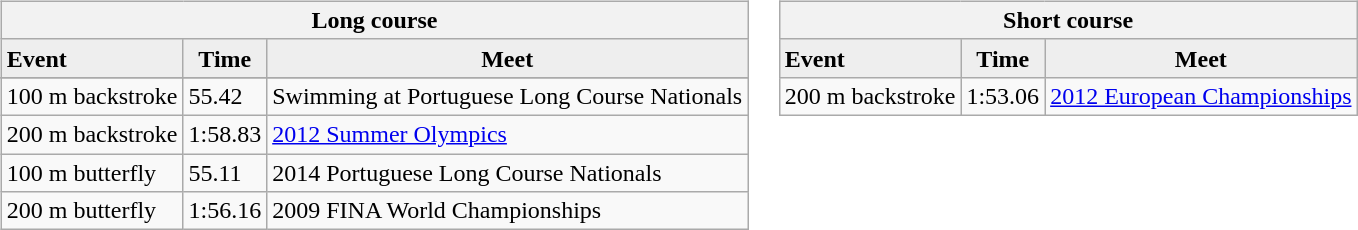<table>
<tr valign=top>
<td><br><table class="wikitable">
<tr>
<th colspan="5">Long course</th>
</tr>
<tr bgcolor="#eeeeee">
<td><strong>Event</strong></td>
<td align="center"><strong>Time</strong></td>
<td align="center"><strong>Meet</strong></td>
</tr>
<tr bgcolor="#eeeeee">
</tr>
<tr>
<td>100 m backstroke</td>
<td>55.42</td>
<td>Swimming at Portuguese Long Course Nationals</td>
</tr>
<tr>
<td>200 m backstroke</td>
<td>1:58.83</td>
<td><a href='#'>2012 Summer Olympics</a></td>
</tr>
<tr>
<td>100 m butterfly</td>
<td>55.11</td>
<td>2014 Portuguese Long Course Nationals</td>
</tr>
<tr>
<td>200 m butterfly</td>
<td>1:56.16</td>
<td>2009 FINA World Championships</td>
</tr>
</table>
</td>
<td><br><table class="wikitable">
<tr>
<th colspan="5">Short course</th>
</tr>
<tr bgcolor="#eeeeee">
<td><strong>Event</strong></td>
<td align="center"><strong>Time</strong></td>
<td align="center"><strong>Meet</strong></td>
</tr>
<tr>
<td>200 m backstroke</td>
<td>1:53.06</td>
<td><a href='#'>2012 European Championships</a></td>
</tr>
</table>
</td>
</tr>
</table>
